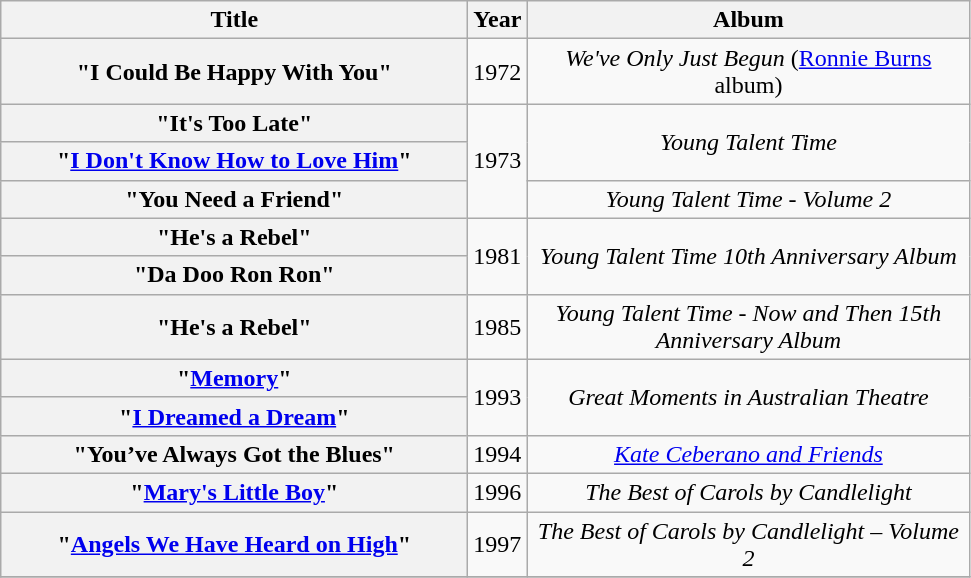<table class="wikitable plainrowheaders" style="text-align:center;" border="1">
<tr>
<th scope="col" style="width:19em;">Title</th>
<th scope="col" style="width:1em;">Year</th>
<th scope="col" style="width:18em;">Album</th>
</tr>
<tr>
<th scope="row">"I Could Be Happy With You"</th>
<td rowspan="1">1972</td>
<td rowspan="1"><em>We've Only Just Begun</em> (<a href='#'>Ronnie Burns</a> album)</td>
</tr>
<tr>
<th scope="row">"It's Too Late"</th>
<td rowspan="3">1973</td>
<td rowspan="2"><em>Young Talent Time</em></td>
</tr>
<tr>
<th scope="row">"<a href='#'>I Don't Know How to Love Him</a>"</th>
</tr>
<tr>
<th scope="row">"You Need a Friend"</th>
<td rowspan="1"><em>Young Talent Time - Volume 2</em></td>
</tr>
<tr>
<th scope="row">"He's a Rebel"</th>
<td rowspan="2">1981</td>
<td rowspan="2"><em>Young Talent Time 10th Anniversary Album</em></td>
</tr>
<tr>
<th scope="row">"Da Doo Ron Ron"</th>
</tr>
<tr>
<th scope="row">"He's a Rebel"</th>
<td rowspan="1">1985</td>
<td rowspan="1"><em>Young Talent Time -  Now and Then 15th Anniversary Album</em></td>
</tr>
<tr>
<th scope="row">"<a href='#'>Memory</a>"</th>
<td rowspan="2">1993</td>
<td rowspan="2"><em>Great Moments in Australian Theatre</em></td>
</tr>
<tr>
<th scope="row">"<a href='#'>I Dreamed a Dream</a>"</th>
</tr>
<tr>
<th scope="row">"You’ve Always Got the Blues"</th>
<td rowspan="1">1994</td>
<td rowspan="1"><em><a href='#'>Kate Ceberano and Friends</a></em></td>
</tr>
<tr>
<th scope="row">"<a href='#'>Mary's Little Boy</a>"</th>
<td rowspan="1">1996</td>
<td rowspan="1"><em> The Best of Carols by Candlelight</em></td>
</tr>
<tr>
<th scope="row">"<a href='#'>Angels We Have Heard on High</a>"</th>
<td rowspan="1">1997</td>
<td rowspan="1"><em> The Best of Carols by Candlelight – Volume 2</em></td>
</tr>
<tr>
</tr>
</table>
